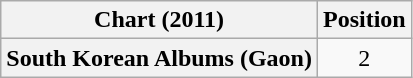<table class="wikitable plainrowheaders" style="text-align:center">
<tr>
<th>Chart (2011)</th>
<th>Position</th>
</tr>
<tr>
<th scope="row">South Korean Albums (Gaon)</th>
<td>2</td>
</tr>
</table>
